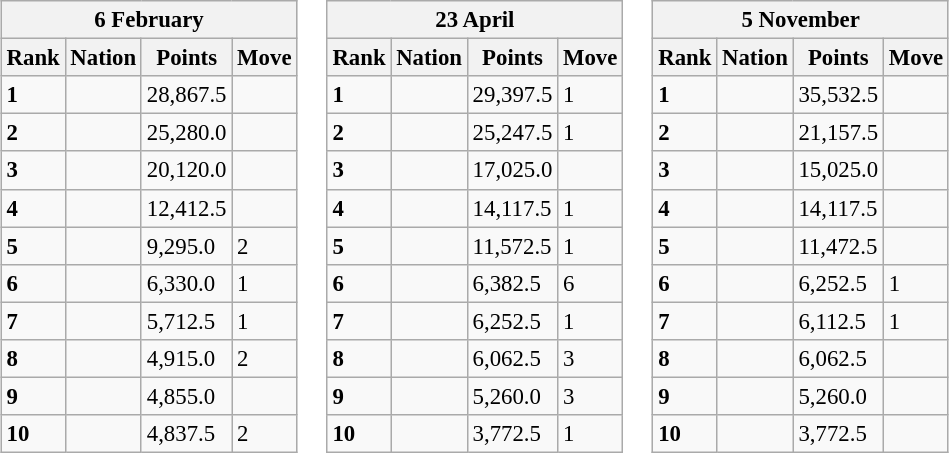<table>
<tr valign=top>
<td><br><table class="wikitable" style="font-size:95%;">
<tr>
<th colspan="4">6 February</th>
</tr>
<tr>
<th>Rank</th>
<th>Nation</th>
<th>Points</th>
<th>Move</th>
</tr>
<tr>
<td><strong>1</strong></td>
<td></td>
<td>28,867.5</td>
<td></td>
</tr>
<tr>
<td><strong>2</strong></td>
<td></td>
<td>25,280.0</td>
<td></td>
</tr>
<tr>
<td><strong>3</strong></td>
<td></td>
<td>20,120.0</td>
<td></td>
</tr>
<tr>
<td><strong>4</strong></td>
<td></td>
<td>12,412.5</td>
<td></td>
</tr>
<tr>
<td><strong>5</strong></td>
<td></td>
<td>9,295.0</td>
<td> 2</td>
</tr>
<tr>
<td><strong>6</strong></td>
<td></td>
<td>6,330.0</td>
<td> 1</td>
</tr>
<tr>
<td><strong>7</strong></td>
<td></td>
<td>5,712.5</td>
<td> 1</td>
</tr>
<tr>
<td><strong>8</strong></td>
<td></td>
<td>4,915.0</td>
<td> 2</td>
</tr>
<tr>
<td><strong>9</strong></td>
<td></td>
<td>4,855.0</td>
<td></td>
</tr>
<tr>
<td><strong>10</strong></td>
<td></td>
<td>4,837.5</td>
<td> 2</td>
</tr>
</table>
</td>
<td><br><table class="wikitable" style="font-size:95%;">
<tr>
<th colspan="4">23 April</th>
</tr>
<tr>
<th>Rank</th>
<th>Nation</th>
<th>Points</th>
<th>Move</th>
</tr>
<tr>
<td><strong>1</strong></td>
<td></td>
<td>29,397.5</td>
<td> 1</td>
</tr>
<tr>
<td><strong>2</strong></td>
<td></td>
<td>25,247.5</td>
<td> 1</td>
</tr>
<tr>
<td><strong>3</strong></td>
<td></td>
<td>17,025.0</td>
<td></td>
</tr>
<tr>
<td><strong>4</strong></td>
<td></td>
<td>14,117.5</td>
<td> 1</td>
</tr>
<tr>
<td><strong>5</strong></td>
<td></td>
<td>11,572.5</td>
<td> 1</td>
</tr>
<tr>
<td><strong>6</strong></td>
<td></td>
<td>6,382.5</td>
<td> 6</td>
</tr>
<tr>
<td><strong>7</strong></td>
<td></td>
<td>6,252.5</td>
<td> 1</td>
</tr>
<tr>
<td><strong>8</strong></td>
<td></td>
<td>6,062.5</td>
<td> 3</td>
</tr>
<tr>
<td><strong>9</strong></td>
<td></td>
<td>5,260.0</td>
<td> 3</td>
</tr>
<tr>
<td><strong>10</strong></td>
<td></td>
<td>3,772.5</td>
<td> 1</td>
</tr>
</table>
</td>
<td><br><table class="wikitable" style="font-size:95%;">
<tr>
<th colspan="4">5 November</th>
</tr>
<tr>
<th>Rank</th>
<th>Nation</th>
<th>Points</th>
<th>Move</th>
</tr>
<tr>
<td><strong>1</strong></td>
<td></td>
<td>35,532.5</td>
<td></td>
</tr>
<tr>
<td><strong>2</strong></td>
<td></td>
<td>21,157.5</td>
<td></td>
</tr>
<tr>
<td><strong>3</strong></td>
<td></td>
<td>15,025.0</td>
<td></td>
</tr>
<tr>
<td><strong>4</strong></td>
<td></td>
<td>14,117.5</td>
<td></td>
</tr>
<tr>
<td><strong>5</strong></td>
<td></td>
<td>11,472.5</td>
<td></td>
</tr>
<tr>
<td><strong>6</strong></td>
<td></td>
<td>6,252.5</td>
<td> 1</td>
</tr>
<tr>
<td><strong>7</strong></td>
<td></td>
<td>6,112.5</td>
<td> 1</td>
</tr>
<tr>
<td><strong>8</strong></td>
<td></td>
<td>6,062.5</td>
<td></td>
</tr>
<tr>
<td><strong>9</strong></td>
<td></td>
<td>5,260.0</td>
<td></td>
</tr>
<tr>
<td><strong>10</strong></td>
<td></td>
<td>3,772.5</td>
<td></td>
</tr>
</table>
</td>
</tr>
</table>
